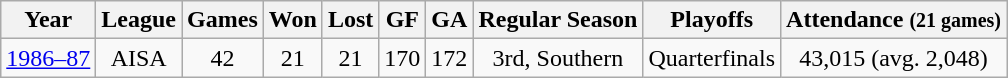<table class="wikitable" style="text-align:center">
<tr>
<th>Year</th>
<th>League</th>
<th>Games</th>
<th>Won</th>
<th>Lost</th>
<th>GF</th>
<th>GA</th>
<th>Regular Season</th>
<th>Playoffs</th>
<th>Attendance <small>(21 games)</small></th>
</tr>
<tr>
<td><a href='#'>1986–87</a></td>
<td>AISA</td>
<td>42</td>
<td>21</td>
<td>21</td>
<td>170</td>
<td>172</td>
<td>3rd, Southern</td>
<td>Quarterfinals</td>
<td>43,015 (avg. 2,048)</td>
</tr>
</table>
